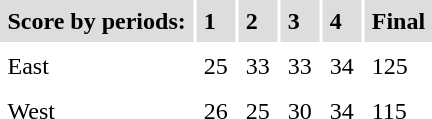<table cellpadding=5>
<tr bgcolor="#dddddd">
<td><strong>Score by periods:</strong></td>
<td><strong>1</strong></td>
<td><strong>2</strong></td>
<td><strong>3</strong></td>
<td><strong>4</strong></td>
<td><strong>Final</strong></td>
</tr>
<tr>
<td>East</td>
<td>25</td>
<td>33</td>
<td>33</td>
<td>34</td>
<td>125</td>
</tr>
<tr>
<td>West</td>
<td>26</td>
<td>25</td>
<td>30</td>
<td>34</td>
<td>115</td>
</tr>
<tr>
</tr>
</table>
